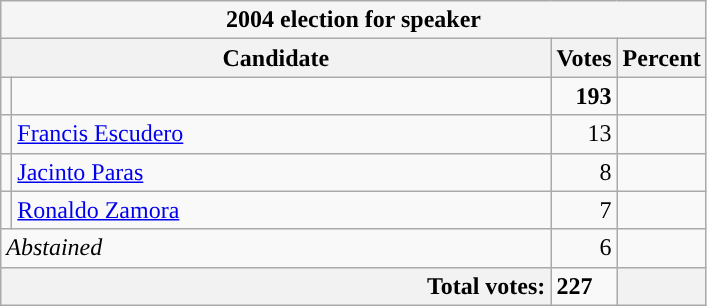<table class="wikitable">
<tr>
<th colspan=4 style="background:#f5f5f5">2004 election for speaker </th>
</tr>
<tr>
<th colspan=2>Candidate</th>
<th>Votes</th>
<th>Percent</th>
</tr>
<tr>
<td style="background-color: "></td>
<td style="width: 22em;"></td>
<td style="text-align:right"><strong>193</strong></td>
<td style="text-align:right"><strong></strong></td>
</tr>
<tr>
<td style="background-color: "></td>
<td {{nowrap><a href='#'>Francis Escudero</a> </td>
<td style="text-align:right">13</td>
<td style="text-align:right"></td>
</tr>
<tr>
<td style="background-color: "></td>
<td {{nowrap><a href='#'>Jacinto Paras</a> </td>
<td style="text-align:right">8</td>
<td style="text-align:right"></td>
</tr>
<tr>
<td style="background-color: "></td>
<td {{nowrap><a href='#'>Ronaldo Zamora</a> </td>
<td style="text-align:right">7</td>
<td style="text-align:right"></td>
</tr>
<tr>
<td colspan=2><em>Abstained</em></td>
<td style="text-align:right">6</td>
<td style="text-align:right"></td>
</tr>
<tr>
<th colspan=2 style="text-align:right">Total votes:</th>
<td><strong>227</strong></td>
<th></th>
</tr>
</table>
